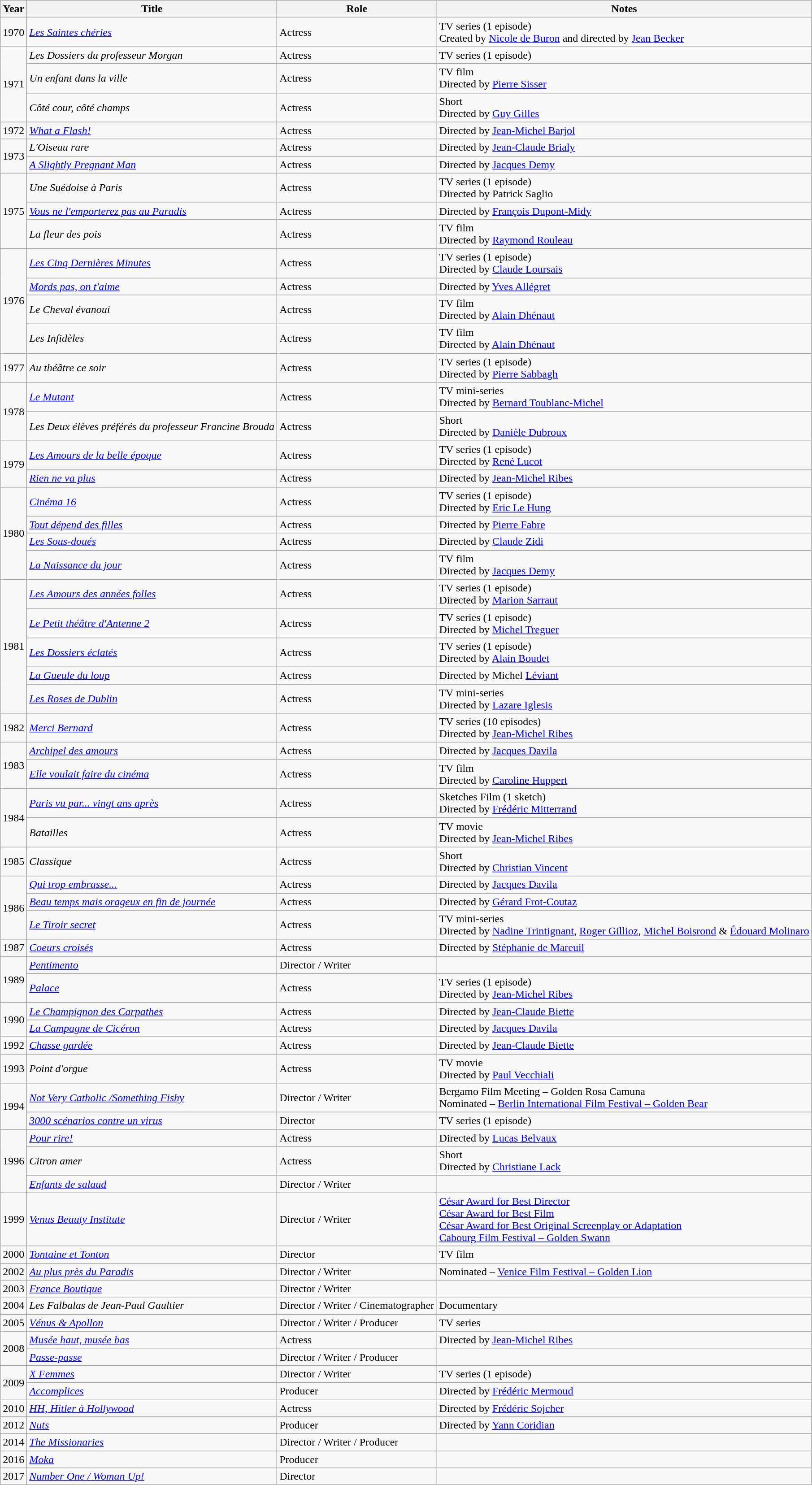<table class="wikitable sortable">
<tr>
<th>Year</th>
<th>Title</th>
<th>Role</th>
<th class="unsortable">Notes</th>
</tr>
<tr>
<td>1970</td>
<td><em><a href='#'>Les Saintes chéries</a></em></td>
<td>Actress</td>
<td>TV series (1 episode)<br>Created by <a href='#'>Nicole de Buron</a> and directed by <a href='#'>Jean Becker</a></td>
</tr>
<tr>
<td rowspan="3">1971</td>
<td><em>Les Dossiers du professeur Morgan</em></td>
<td>Actress</td>
<td>TV series (1 episode)</td>
</tr>
<tr>
<td><em>Un enfant dans la ville</em></td>
<td>Actress</td>
<td>TV film<br>Directed by <a href='#'>Pierre Sisser</a></td>
</tr>
<tr>
<td><em>Côté cour, côté champs</em></td>
<td>Actress</td>
<td>Short<br>Directed by <a href='#'>Guy Gilles</a></td>
</tr>
<tr>
<td rowspan=1>1972</td>
<td><em><a href='#'>What a Flash!</a></em></td>
<td>Actress</td>
<td>Directed by <a href='#'>Jean-Michel Barjol</a></td>
</tr>
<tr>
<td rowspan=2>1973</td>
<td><em>L'Oiseau rare</em></td>
<td>Actress</td>
<td>Directed by <a href='#'>Jean-Claude Brialy</a></td>
</tr>
<tr>
<td><em><a href='#'>A Slightly Pregnant Man</a></em></td>
<td>Actress</td>
<td>Directed by <a href='#'>Jacques Demy</a></td>
</tr>
<tr>
<td rowspan=3>1975</td>
<td><em>Une Suédoise à Paris</em></td>
<td>Actress</td>
<td>TV series (1 episode)<br>Directed by Patrick Saglio</td>
</tr>
<tr>
<td><em><a href='#'>Vous ne l'emporterez pas au Paradis</a></em></td>
<td>Actress</td>
<td>Directed by <a href='#'>François Dupont-Midy</a></td>
</tr>
<tr>
<td><em>La fleur des pois</em></td>
<td>Actress</td>
<td>TV film<br>Directed by <a href='#'>Raymond Rouleau</a></td>
</tr>
<tr>
<td rowspan=4>1976</td>
<td><em><a href='#'>Les Cinq Dernières Minutes</a></em></td>
<td>Actress</td>
<td>TV series (1 episode)<br>Directed by <a href='#'>Claude Loursais</a></td>
</tr>
<tr>
<td><em><a href='#'>Mords pas, on t'aime</a></em></td>
<td>Actress</td>
<td>Directed by <a href='#'>Yves Allégret</a></td>
</tr>
<tr>
<td><em>Le Cheval évanoui</em></td>
<td>Actress</td>
<td>TV film<br>Directed by <a href='#'>Alain Dhénaut</a></td>
</tr>
<tr>
<td><em>Les Infidèles</em></td>
<td>Actress</td>
<td>TV film<br>Directed by <a href='#'>Alain Dhénaut</a></td>
</tr>
<tr>
<td rowspan=1>1977</td>
<td><em>Au théâtre ce soir</em></td>
<td>Actress</td>
<td>TV series (1 episode)<br>Directed by <a href='#'>Pierre Sabbagh</a></td>
</tr>
<tr>
<td rowspan=2>1978</td>
<td><em><a href='#'>Le Mutant</a></em></td>
<td>Actress</td>
<td>TV mini-series<br>Directed by <a href='#'>Bernard Toublanc-Michel</a></td>
</tr>
<tr>
<td><em>Les Deux élèves préférés du professeur Francine Brouda</em></td>
<td>Actress</td>
<td>Short<br>Directed by <a href='#'>Danièle Dubroux</a></td>
</tr>
<tr>
<td rowspan=2>1979</td>
<td><em><a href='#'>Les Amours de la belle époque</a></em></td>
<td>Actress</td>
<td>TV series (1 episode)<br>Directed by <a href='#'>René Lucot</a></td>
</tr>
<tr>
<td><em><a href='#'>Rien ne va plus</a></em></td>
<td>Actress</td>
<td>Directed by <a href='#'>Jean-Michel Ribes</a></td>
</tr>
<tr>
<td rowspan=4>1980</td>
<td><em><a href='#'>Cinéma 16</a></em></td>
<td>Actress</td>
<td>TV series (1 episode)<br>Directed by <a href='#'>Eric Le Hung</a></td>
</tr>
<tr>
<td><em><a href='#'>Tout dépend des filles</a></em></td>
<td>Actress</td>
<td>Directed by <a href='#'>Pierre Fabre</a></td>
</tr>
<tr>
<td><em><a href='#'>Les Sous-doués</a></em></td>
<td>Actress</td>
<td>Directed by <a href='#'>Claude Zidi</a></td>
</tr>
<tr>
<td><em><a href='#'>La Naissance du jour</a></em></td>
<td>Actress</td>
<td>TV film<br>Directed by <a href='#'>Jacques Demy</a></td>
</tr>
<tr>
<td rowspan=5>1981</td>
<td><em><a href='#'>Les Amours des années folles</a></em></td>
<td>Actress</td>
<td>TV series (1 episode)<br>Directed by <a href='#'>Marion Sarraut</a></td>
</tr>
<tr>
<td><em><a href='#'>Le Petit théâtre d'Antenne 2</a></em></td>
<td>Actress</td>
<td>TV series (1 episode)<br>Directed by <a href='#'>Michel Treguer</a></td>
</tr>
<tr>
<td><em><a href='#'>Les Dossiers éclatés</a></em></td>
<td>Actress</td>
<td>TV series (1 episode)<br>Directed by <a href='#'>Alain Boudet</a></td>
</tr>
<tr>
<td><em><a href='#'>La Gueule du loup</a></em></td>
<td>Actress</td>
<td>Directed by Michel <a href='#'>Léviant</a></td>
</tr>
<tr>
<td><em><a href='#'>Les Roses de Dublin</a></em></td>
<td>Actress</td>
<td>TV mini-series<br>Directed by <a href='#'>Lazare Iglesis</a></td>
</tr>
<tr>
<td rowspan=1>1982</td>
<td><em><a href='#'>Merci Bernard</a></em></td>
<td>Actress</td>
<td>TV series (10 episodes)<br>Directed by <a href='#'>Jean-Michel Ribes</a></td>
</tr>
<tr>
<td rowspan=2>1983</td>
<td><em><a href='#'>Archipel des amours</a></em></td>
<td>Actress</td>
<td>Directed by <a href='#'>Jacques Davila</a></td>
</tr>
<tr>
<td><em><a href='#'>Elle voulait faire du cinéma</a></em></td>
<td>Actress</td>
<td>TV film<br>Directed by <a href='#'>Caroline Huppert</a></td>
</tr>
<tr>
<td rowspan=2>1984</td>
<td><em><a href='#'>Paris vu par... vingt ans après</a></em></td>
<td>Actress</td>
<td>Sketches Film (1 sketch)<br>Directed by <a href='#'>Frédéric Mitterrand</a></td>
</tr>
<tr>
<td><em>Batailles</em></td>
<td>Actress</td>
<td>TV movie<br>Directed by <a href='#'>Jean-Michel Ribes</a></td>
</tr>
<tr>
<td rowspan=1>1985</td>
<td><em>Classique</em></td>
<td>Actress</td>
<td>Short<br>Directed by <a href='#'>Christian Vincent</a></td>
</tr>
<tr>
<td rowspan=3>1986</td>
<td><em><a href='#'>Qui trop embrasse...</a></em></td>
<td>Actress</td>
<td>Directed by <a href='#'>Jacques Davila</a></td>
</tr>
<tr>
<td><em><a href='#'>Beau temps mais orageux en fin de journée</a></em></td>
<td>Actress</td>
<td>Directed by <a href='#'>Gérard Frot-Coutaz</a></td>
</tr>
<tr>
<td><em><a href='#'>Le Tiroir secret</a></em></td>
<td>Actress</td>
<td>TV mini-series<br>Directed by <a href='#'>Nadine Trintignant</a>, <a href='#'>Roger Gillioz</a>, <a href='#'>Michel Boisrond</a> & <a href='#'>Édouard Molinaro</a></td>
</tr>
<tr>
<td rowspan=1>1987</td>
<td><em><a href='#'>Coeurs croisés</a></em></td>
<td>Actress</td>
<td>Directed by <a href='#'>Stéphanie de Mareuil</a></td>
</tr>
<tr>
<td rowspan=2>1989</td>
<td><em><a href='#'>Pentimento</a></em></td>
<td>Director / Writer</td>
<td></td>
</tr>
<tr>
<td><em><a href='#'>Palace</a></em></td>
<td>Actress</td>
<td>TV series (1 episode)<br>Directed by <a href='#'>Jean-Michel Ribes</a></td>
</tr>
<tr>
<td rowspan=2>1990</td>
<td><em><a href='#'>Le Champignon des Carpathes</a></em></td>
<td>Actress</td>
<td>Directed by <a href='#'>Jean-Claude Biette</a></td>
</tr>
<tr>
<td><em><a href='#'>La Campagne de Cicéron</a></em></td>
<td>Actress</td>
<td>Directed by <a href='#'>Jacques Davila</a></td>
</tr>
<tr>
<td rowspan=1>1992</td>
<td><em><a href='#'>Chasse gardée</a></em></td>
<td>Actress</td>
<td>Directed by <a href='#'>Jean-Claude Biette</a></td>
</tr>
<tr>
<td rowspan=1>1993</td>
<td><em>Point d'orgue</em></td>
<td>Actress</td>
<td>TV movie<br>Directed by <a href='#'>Paul Vecchiali</a></td>
</tr>
<tr>
<td rowspan=2>1994</td>
<td><em><a href='#'>Not Very Catholic /Something Fishy</a></em></td>
<td>Director / Writer</td>
<td>Bergamo Film Meeting – Golden Rosa Camuna<br>Nominated – <a href='#'>Berlin International Film Festival – Golden Bear</a></td>
</tr>
<tr>
<td><em><a href='#'>3000 scénarios contre un virus</a></em></td>
<td>Director</td>
<td>TV series (1 episode)</td>
</tr>
<tr>
<td rowspan=3>1996</td>
<td><em><a href='#'>Pour rire!</a></em></td>
<td>Actress</td>
<td>Directed by <a href='#'>Lucas Belvaux</a></td>
</tr>
<tr>
<td><em>Citron amer</em></td>
<td>Actress</td>
<td>Short<br>Directed by <a href='#'>Christiane Lack</a></td>
</tr>
<tr>
<td><em><a href='#'>Enfants de salaud</a></em></td>
<td>Director / Writer</td>
<td></td>
</tr>
<tr>
<td rowspan=1>1999</td>
<td><em><a href='#'>Venus Beauty Institute</a></em></td>
<td>Director / Writer</td>
<td><a href='#'>César Award for Best Director</a><br><a href='#'>César Award for Best Film</a><br><a href='#'>César Award for Best Original Screenplay or Adaptation</a><br><a href='#'>Cabourg Film Festival – Golden Swann</a></td>
</tr>
<tr>
<td rowspan=1>2000</td>
<td><em><a href='#'>Tontaine et Tonton</a></em></td>
<td>Director</td>
<td>TV film</td>
</tr>
<tr>
<td rowspan=1>2002</td>
<td><em><a href='#'>Au plus près du Paradis</a></em></td>
<td>Director / Writer</td>
<td>Nominated – <a href='#'>Venice Film Festival – Golden Lion</a></td>
</tr>
<tr>
<td rowspan=1>2003</td>
<td><em><a href='#'>France Boutique</a></em></td>
<td>Director / Writer</td>
<td></td>
</tr>
<tr>
<td rowspan=1>2004</td>
<td><em>Les Falbalas de Jean-Paul Gaultier</em></td>
<td>Director / Writer / Cinematographer</td>
<td>Documentary</td>
</tr>
<tr>
<td rowspan=1>2005</td>
<td><em><a href='#'>Vénus & Apollon</a></em></td>
<td>Director / Writer / Producer</td>
<td>TV series</td>
</tr>
<tr>
<td rowspan=2>2008</td>
<td><em><a href='#'>Musée haut, musée bas</a></em></td>
<td>Actress</td>
<td>Directed by <a href='#'>Jean-Michel Ribes</a></td>
</tr>
<tr>
<td><em><a href='#'>Passe-passe</a></em></td>
<td>Director / Writer / Producer</td>
<td></td>
</tr>
<tr>
<td rowspan=2>2009</td>
<td><em><a href='#'>X Femmes</a></em></td>
<td>Director / Writer</td>
<td>TV series (1 episode)</td>
</tr>
<tr>
<td><em><a href='#'>Accomplices</a></em></td>
<td>Producer</td>
<td>Directed by <a href='#'>Frédéric Mermoud</a></td>
</tr>
<tr>
<td rowspan=1>2010</td>
<td><em><a href='#'>HH, Hitler à Hollywood</a></em></td>
<td>Actress</td>
<td>Directed by <a href='#'>Frédéric Sojcher</a></td>
</tr>
<tr>
<td rowspan=1>2012</td>
<td><em><a href='#'>Nuts</a></em></td>
<td>Producer</td>
<td>Directed by <a href='#'>Yann Coridian</a></td>
</tr>
<tr>
<td rowspan=1>2014</td>
<td><em><a href='#'>The Missionaries</a></em></td>
<td>Director / Writer / Producer</td>
<td></td>
</tr>
<tr>
<td rowspan=1>2016</td>
<td><em><a href='#'>Moka</a></em></td>
<td>Producer</td>
<td></td>
</tr>
<tr>
<td>2017</td>
<td><em><a href='#'>Number One / Woman Up!</a></em></td>
<td>Director</td>
<td></td>
</tr>
</table>
